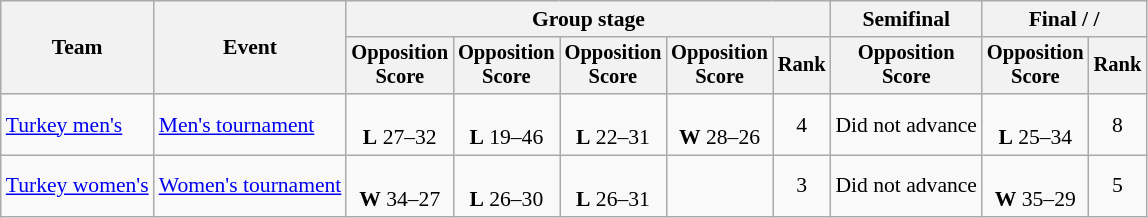<table class="wikitable" style="text-align:center; font-size:90%">
<tr>
<th rowspan=2>Team</th>
<th rowspan=2>Event</th>
<th colspan=5>Group stage</th>
<th>Semifinal</th>
<th colspan=2>Final /  / </th>
</tr>
<tr style="font-size:95%">
<th>Opposition<br>Score</th>
<th>Opposition<br>Score</th>
<th>Opposition<br>Score</th>
<th>Opposition<br>Score</th>
<th>Rank</th>
<th>Opposition<br>Score</th>
<th>Opposition<br>Score</th>
<th>Rank</th>
</tr>
<tr>
<td align=left><a href='#'>Turkey men's</a></td>
<td align=left><a href='#'>Men's tournament</a></td>
<td><br><strong>L</strong> 27–32</td>
<td><br><strong>L</strong> 19–46</td>
<td><br><strong>L</strong> 22–31</td>
<td><br><strong>W</strong> 28–26</td>
<td>4</td>
<td>Did not advance</td>
<td><br><strong>L</strong> 25–34</td>
<td>8</td>
</tr>
<tr>
<td align=left><a href='#'>Turkey women's</a></td>
<td align=left><a href='#'>Women's tournament</a></td>
<td><br><strong>W</strong> 34–27</td>
<td><br><strong>L</strong> 26–30</td>
<td><br><strong>L</strong> 26–31</td>
<td></td>
<td>3</td>
<td>Did not advance</td>
<td><br><strong>W</strong> 35–29</td>
<td>5</td>
</tr>
</table>
